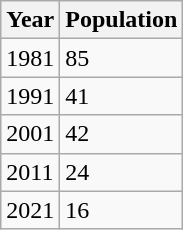<table class="wikitable">
<tr>
<th>Year</th>
<th>Population</th>
</tr>
<tr>
<td>1981</td>
<td>85</td>
</tr>
<tr>
<td>1991</td>
<td>41</td>
</tr>
<tr>
<td>2001</td>
<td>42</td>
</tr>
<tr>
<td>2011</td>
<td>24</td>
</tr>
<tr>
<td>2021</td>
<td>16</td>
</tr>
</table>
